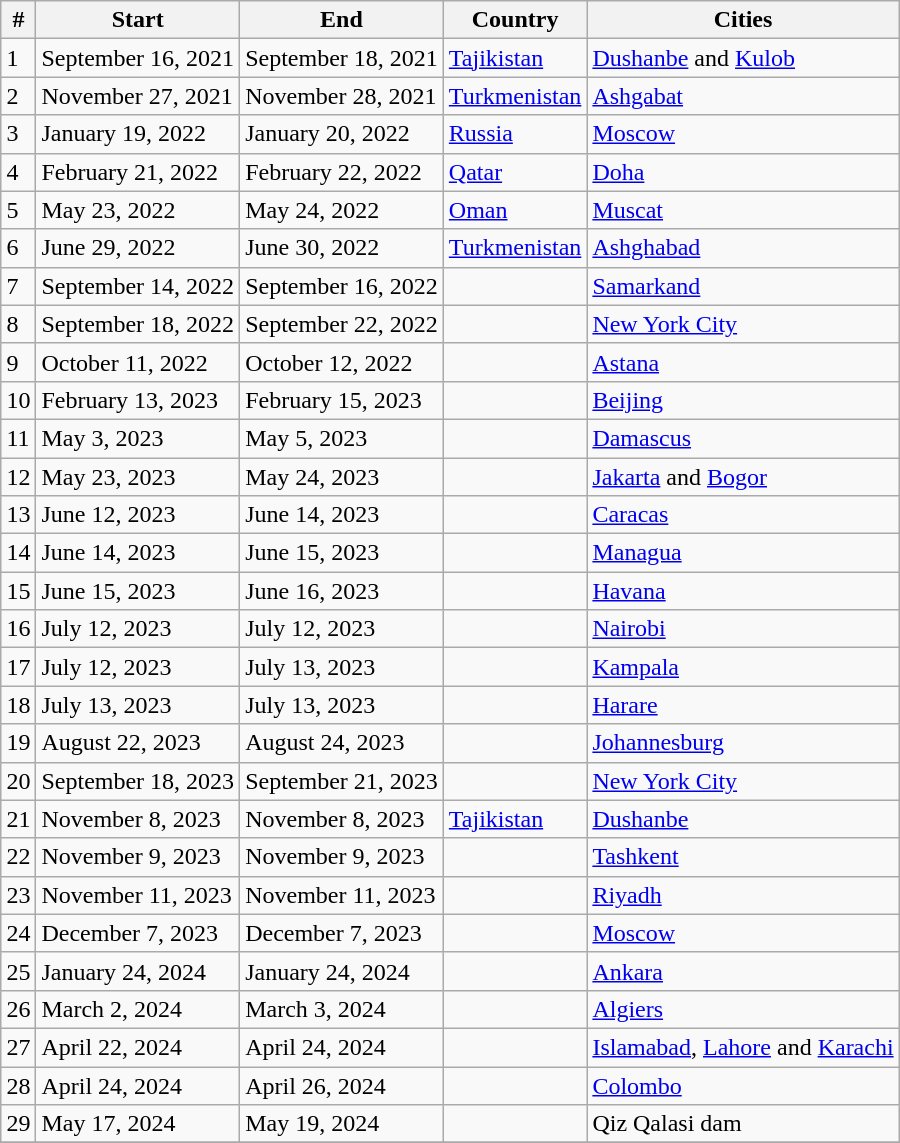<table class="wikitable sortable collapsible collapsed" style="margin:1em auto 1em auto;">
<tr>
<th>#</th>
<th class="unsortable">Start</th>
<th class="unsortable">End</th>
<th>Country</th>
<th class="unsortable">Cities</th>
</tr>
<tr>
<td>1</td>
<td>September 16, 2021</td>
<td>September 18, 2021</td>
<td> <a href='#'>Tajikistan</a></td>
<td><a href='#'>Dushanbe</a> and <a href='#'>Kulob</a></td>
</tr>
<tr>
<td>2</td>
<td>November 27, 2021</td>
<td>November 28, 2021</td>
<td> <a href='#'>Turkmenistan</a></td>
<td><a href='#'>Ashgabat</a></td>
</tr>
<tr>
<td>3</td>
<td>January 19, 2022</td>
<td>January 20, 2022</td>
<td> <a href='#'>Russia</a></td>
<td><a href='#'>Moscow</a></td>
</tr>
<tr>
<td>4</td>
<td>February 21, 2022</td>
<td>February 22, 2022</td>
<td> <a href='#'>Qatar</a></td>
<td><a href='#'>Doha</a></td>
</tr>
<tr>
<td>5</td>
<td>May 23, 2022</td>
<td>May 24, 2022</td>
<td> <a href='#'>Oman</a></td>
<td><a href='#'>Muscat</a></td>
</tr>
<tr>
<td>6</td>
<td>June 29, 2022</td>
<td>June 30, 2022</td>
<td> <a href='#'>Turkmenistan</a></td>
<td><a href='#'>Ashghabad</a></td>
</tr>
<tr>
<td>7</td>
<td>September 14, 2022</td>
<td>September 16, 2022</td>
<td></td>
<td><a href='#'>Samarkand</a></td>
</tr>
<tr>
<td>8</td>
<td>September 18, 2022</td>
<td>September 22, 2022</td>
<td></td>
<td><a href='#'>New York City</a></td>
</tr>
<tr>
<td>9</td>
<td>October 11, 2022</td>
<td>October 12, 2022</td>
<td></td>
<td><a href='#'>Astana</a></td>
</tr>
<tr>
<td>10</td>
<td>February 13, 2023</td>
<td>February 15, 2023</td>
<td></td>
<td><a href='#'>Beijing</a></td>
</tr>
<tr>
<td>11</td>
<td>May 3, 2023</td>
<td>May 5, 2023</td>
<td></td>
<td><a href='#'>Damascus</a></td>
</tr>
<tr>
<td>12</td>
<td>May 23, 2023</td>
<td>May 24, 2023</td>
<td></td>
<td><a href='#'>Jakarta</a> and <a href='#'>Bogor</a></td>
</tr>
<tr>
<td>13</td>
<td>June 12, 2023</td>
<td>June 14, 2023</td>
<td></td>
<td><a href='#'>Caracas</a></td>
</tr>
<tr>
<td>14</td>
<td>June 14, 2023</td>
<td>June 15, 2023</td>
<td></td>
<td><a href='#'>Managua</a></td>
</tr>
<tr>
<td>15</td>
<td>June 15, 2023</td>
<td>June 16, 2023</td>
<td></td>
<td><a href='#'>Havana</a></td>
</tr>
<tr>
<td>16</td>
<td>July 12, 2023</td>
<td>July 12, 2023</td>
<td></td>
<td><a href='#'>Nairobi</a></td>
</tr>
<tr>
<td>17</td>
<td>July 12, 2023</td>
<td>July 13, 2023</td>
<td></td>
<td><a href='#'>Kampala</a></td>
</tr>
<tr>
<td>18</td>
<td>July 13, 2023</td>
<td>July 13, 2023</td>
<td></td>
<td><a href='#'>Harare</a></td>
</tr>
<tr>
<td>19</td>
<td>August 22, 2023</td>
<td>August 24, 2023</td>
<td></td>
<td><a href='#'>Johannesburg</a></td>
</tr>
<tr>
<td>20</td>
<td>September 18, 2023</td>
<td>September 21, 2023</td>
<td></td>
<td><a href='#'>New York City</a></td>
</tr>
<tr>
<td>21</td>
<td>November 8, 2023</td>
<td>November 8, 2023</td>
<td> <a href='#'>Tajikistan</a></td>
<td><a href='#'>Dushanbe</a></td>
</tr>
<tr>
<td>22</td>
<td>November 9, 2023</td>
<td>November 9, 2023</td>
<td></td>
<td><a href='#'>Tashkent</a></td>
</tr>
<tr>
<td>23</td>
<td>November 11, 2023</td>
<td>November 11, 2023</td>
<td></td>
<td><a href='#'>Riyadh</a></td>
</tr>
<tr>
<td>24</td>
<td>December 7, 2023</td>
<td>December 7, 2023</td>
<td></td>
<td><a href='#'>Moscow</a></td>
</tr>
<tr>
<td>25</td>
<td>January 24, 2024</td>
<td>January 24, 2024</td>
<td></td>
<td><a href='#'>Ankara</a></td>
</tr>
<tr>
<td>26</td>
<td>March 2, 2024</td>
<td>March 3, 2024</td>
<td></td>
<td><a href='#'>Algiers</a></td>
</tr>
<tr>
<td>27</td>
<td>April 22, 2024</td>
<td>April 24, 2024</td>
<td></td>
<td><a href='#'>Islamabad</a>, <a href='#'>Lahore</a> and <a href='#'>Karachi</a></td>
</tr>
<tr>
<td>28</td>
<td>April 24, 2024</td>
<td>April 26, 2024</td>
<td></td>
<td><a href='#'>Colombo</a></td>
</tr>
<tr>
<td>29</td>
<td>May 17, 2024</td>
<td>May 19, 2024</td>
<td></td>
<td>Qiz Qalasi dam</td>
</tr>
<tr>
</tr>
</table>
